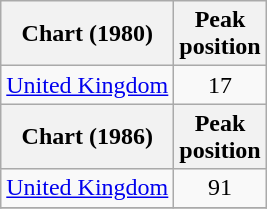<table class="wikitable sortable">
<tr>
<th align="left">Chart (1980)</th>
<th align="left">Peak<br>position</th>
</tr>
<tr>
<td align="left"><a href='#'>United Kingdom</a></td>
<td align="center">17</td>
</tr>
<tr>
<th align="left">Chart (1986)</th>
<th align="left">Peak<br>position</th>
</tr>
<tr>
<td align="left"><a href='#'>United Kingdom</a></td>
<td align="center">91</td>
</tr>
<tr>
</tr>
</table>
